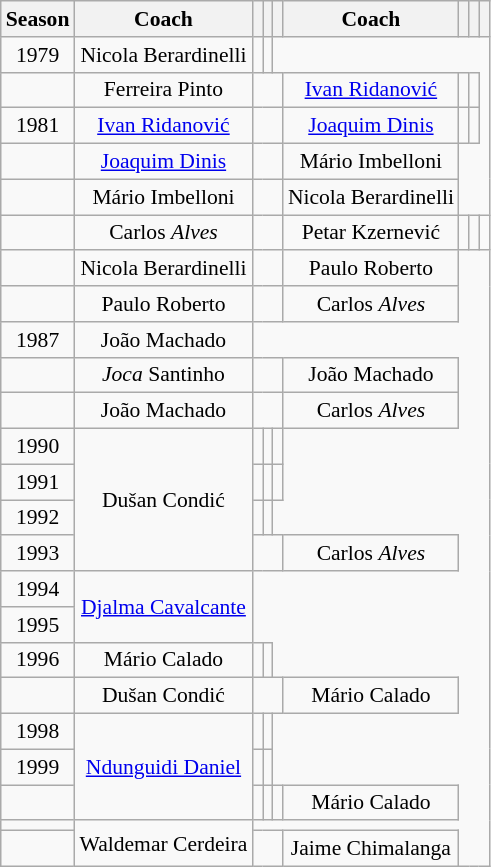<table class="wikitable" style="text-align:center; font-size:90%">
<tr>
<th>Season</th>
<th>Coach</th>
<th></th>
<th></th>
<th></th>
<th>Coach</th>
<th></th>
<th></th>
<th></th>
</tr>
<tr>
<td>1979</td>
<td> Nicola Berardinelli </td>
<td></td>
<td></td>
</tr>
<tr>
<td></td>
<td> Ferreira Pinto</td>
<td colspan=3></td>
<td> <a href='#'>Ivan Ridanović</a></td>
<td></td>
<td></td>
</tr>
<tr>
<td>1981</td>
<td> <a href='#'>Ivan Ridanović</a></td>
<td colspan=3></td>
<td> <a href='#'>Joaquim Dinis</a></td>
<td></td>
<td></td>
</tr>
<tr>
<td></td>
<td> <a href='#'>Joaquim Dinis</a></td>
<td colspan=3></td>
<td> Mário Imbelloni</td>
</tr>
<tr>
<td></td>
<td> Mário Imbelloni</td>
<td colspan=3></td>
<td> Nicola Berardinelli</td>
</tr>
<tr>
<td></td>
<td> Carlos <em>Alves</em></td>
<td colspan=3></td>
<td> Petar Kzernević</td>
<td></td>
<td></td>
<td></td>
</tr>
<tr>
<td></td>
<td> Nicola Berardinelli</td>
<td colspan=3></td>
<td> Paulo Roberto</td>
</tr>
<tr>
<td></td>
<td> Paulo Roberto</td>
<td colspan=3></td>
<td> Carlos <em>Alves</em></td>
</tr>
<tr>
<td>1987</td>
<td> João Machado</td>
</tr>
<tr>
<td></td>
<td> <em>Joca</em> Santinho</td>
<td colspan=3></td>
<td> João Machado</td>
</tr>
<tr>
<td></td>
<td> João Machado</td>
<td colspan=3></td>
<td> Carlos <em>Alves</em></td>
</tr>
<tr>
<td>1990</td>
<td rowspan=4> Dušan Condić</td>
<td></td>
<td></td>
<td></td>
</tr>
<tr>
<td>1991</td>
<td></td>
<td></td>
<td></td>
</tr>
<tr>
<td>1992</td>
<td></td>
<td></td>
</tr>
<tr>
<td>1993</td>
<td colspan=3></td>
<td> Carlos <em>Alves</em></td>
</tr>
<tr>
<td>1994</td>
<td rowspan=2> <a href='#'>Djalma Cavalcante</a></td>
</tr>
<tr>
<td>1995</td>
</tr>
<tr>
<td>1996</td>
<td> Mário Calado</td>
<td></td>
<td></td>
</tr>
<tr>
<td></td>
<td> Dušan Condić</td>
<td colspan=3></td>
<td> Mário Calado</td>
</tr>
<tr>
<td>1998</td>
<td rowspan=3> <a href='#'>Ndunguidi Daniel</a></td>
<td></td>
<td></td>
</tr>
<tr>
<td>1999</td>
<td></td>
<td></td>
</tr>
<tr>
<td></td>
<td></td>
<td></td>
<td></td>
<td> Mário Calado</td>
</tr>
<tr>
<td></td>
<td rowspan=2> Waldemar Cerdeira</td>
</tr>
<tr>
<td></td>
<td colspan=3></td>
<td> Jaime Chimalanga</td>
</tr>
</table>
